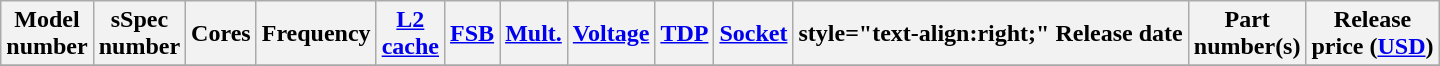<table class="wikitable">
<tr>
<th>Model<br>number</th>
<th>sSpec<br>number</th>
<th>Cores</th>
<th>Frequency</th>
<th><a href='#'>L2<br>cache</a></th>
<th><a href='#'>FSB</a></th>
<th><a href='#'>Mult.</a></th>
<th><a href='#'>Voltage</a></th>
<th><a href='#'>TDP</a></th>
<th><a href='#'>Socket</a></th>
<th>style="text-align:right;"  Release date</th>
<th>Part<br>number(s)</th>
<th>Release<br>price (<a href='#'>USD</a>)</th>
</tr>
<tr>
</tr>
</table>
